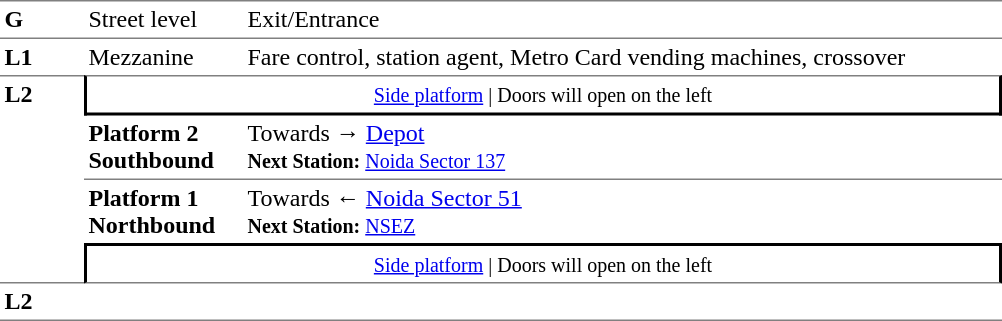<table table border=0 cellspacing=0 cellpadding=3>
<tr>
<td style="border-bottom:solid 1px gray;border-top:solid 1px gray;" width=50 valign=top><strong>G</strong></td>
<td style="border-top:solid 1px gray;border-bottom:solid 1px gray;" width=100 valign=top>Street level</td>
<td style="border-top:solid 1px gray;border-bottom:solid 1px gray;" width=500 valign=top>Exit/Entrance</td>
</tr>
<tr>
<td valign=top><strong>L1</strong></td>
<td valign=top>Mezzanine</td>
<td valign=top>Fare control, station agent, Metro Card vending machines, crossover<br></td>
</tr>
<tr>
<td style="border-top:solid 1px gray;border-bottom:solid 1px gray;" width=50 rowspan=4 valign=top><strong>L2</strong></td>
<td style="border-top:solid 1px gray;border-right:solid 2px black;border-left:solid 2px black;border-bottom:solid 2px black;text-align:center;" colspan=2><small><a href='#'>Side platform</a> | Doors will open on the left </small></td>
</tr>
<tr>
<td style="border-bottom:solid 1px gray;" width=100><span><strong>Platform 2</strong><br><strong>Southbound</strong></span></td>
<td style="border-bottom:solid 1px gray;" width=500>Towards → <a href='#'>Depot</a><br><small><strong>Next Station:</strong> <a href='#'>Noida Sector 137</a></small></td>
</tr>
<tr>
<td><span><strong>Platform 1</strong><br><strong>Northbound</strong></span></td>
<td>Towards ← <a href='#'>Noida Sector 51</a><br><small><strong>Next Station:</strong> <a href='#'>NSEZ</a></small></td>
</tr>
<tr>
<td style="border-top:solid 2px black;border-right:solid 2px black;border-left:solid 2px black;border-bottom:solid 1px gray;" colspan=2  align=center><small><a href='#'>Side platform</a> | Doors will open on the left </small></td>
</tr>
<tr>
<td style="border-bottom:solid 1px gray;" width=50 rowspan=2 valign=top><strong>L2</strong></td>
<td style="border-bottom:solid 1px gray;" width=100></td>
<td style="border-bottom:solid 1px gray;" width=500></td>
</tr>
<tr>
</tr>
</table>
